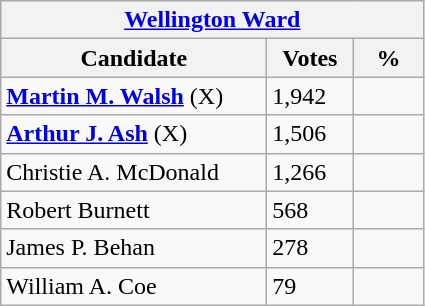<table class="wikitable">
<tr>
<th colspan="3"><a href='#'>Wellington Ward</a></th>
</tr>
<tr>
<th style="width: 170px">Candidate</th>
<th style="width: 50px">Votes</th>
<th style="width: 40px">%</th>
</tr>
<tr>
<td><strong><a href='#'>Martin M. Walsh</a></strong> (X)</td>
<td>1,942</td>
<td></td>
</tr>
<tr>
<td><strong><a href='#'>Arthur J. Ash</a></strong> (X)</td>
<td>1,506</td>
<td></td>
</tr>
<tr>
<td>Christie A. McDonald</td>
<td>1,266</td>
<td></td>
</tr>
<tr>
<td>Robert Burnett</td>
<td>568</td>
<td></td>
</tr>
<tr>
<td>James P. Behan</td>
<td>278</td>
<td></td>
</tr>
<tr>
<td>William A. Coe</td>
<td>79</td>
<td></td>
</tr>
</table>
